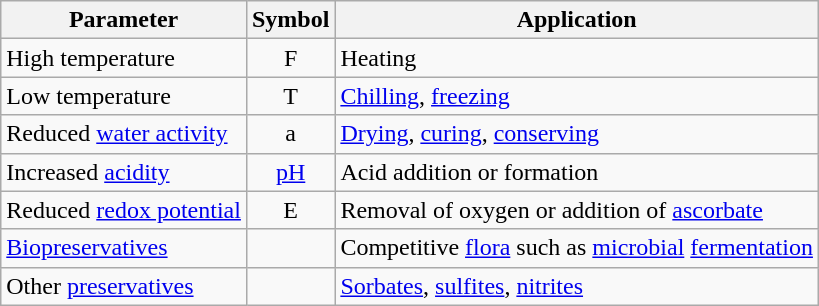<table class="wikitable">
<tr>
<th>Parameter</th>
<th>Symbol</th>
<th>Application</th>
</tr>
<tr>
<td>High temperature</td>
<td style="text-align:center;">F</td>
<td>Heating</td>
</tr>
<tr>
<td>Low temperature</td>
<td style="text-align:center;">T</td>
<td><a href='#'>Chilling</a>, <a href='#'>freezing</a></td>
</tr>
<tr>
<td>Reduced <a href='#'>water activity</a></td>
<td style="text-align:center;">a</td>
<td><a href='#'>Drying</a>, <a href='#'>curing</a>, <a href='#'>conserving</a></td>
</tr>
<tr>
<td>Increased <a href='#'>acidity</a></td>
<td style="text-align:center;"><a href='#'>pH</a></td>
<td>Acid addition or formation</td>
</tr>
<tr>
<td>Reduced <a href='#'>redox potential</a></td>
<td style="text-align:center;">E</td>
<td>Removal of oxygen or addition of <a href='#'>ascorbate</a></td>
</tr>
<tr>
<td><a href='#'>Biopreservatives</a></td>
<td></td>
<td>Competitive <a href='#'>flora</a> such as <a href='#'>microbial</a> <a href='#'>fermentation</a></td>
</tr>
<tr>
<td>Other <a href='#'>preservatives</a></td>
<td></td>
<td><a href='#'>Sorbates</a>, <a href='#'>sulfites</a>, <a href='#'>nitrites</a></td>
</tr>
</table>
